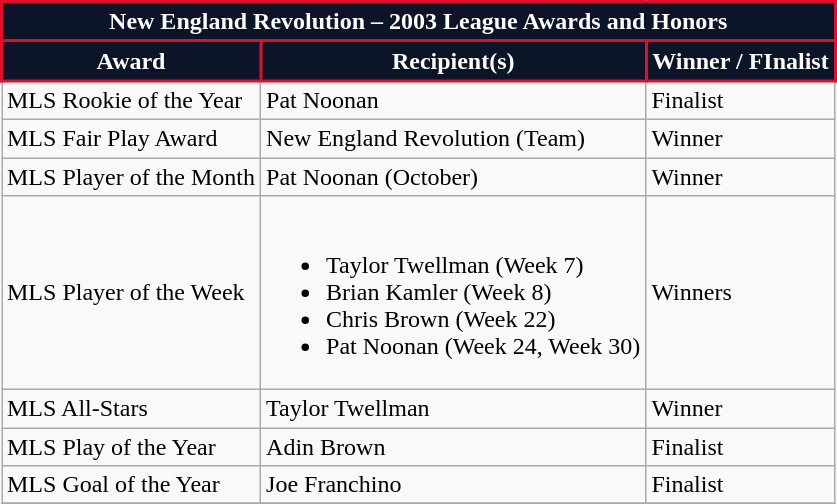<table class="wikitable">
<tr>
<th colspan="3" style="background:#0c1527; color:#fff; border:2px solid #e20e2a; text-align: center; font-weight:bold;">New England Revolution – 2003 League Awards and Honors</th>
</tr>
<tr>
<th style="background:#0c1527; color:#fff; border:2px solid #e20e2a;" scope="col">Award</th>
<th style="background:#0c1527; color:#fff; border:2px solid #e20e2a;" scope="col">Recipient(s)</th>
<th style="background:#0c1527; color:#fff; border:2px solid #e20e2a;" scope="col">Winner / FInalist</th>
</tr>
<tr>
<td>MLS Rookie of the Year</td>
<td>Pat Noonan</td>
<td>Finalist</td>
</tr>
<tr>
<td>MLS Fair Play Award</td>
<td>New England Revolution (Team)</td>
<td>Winner</td>
</tr>
<tr>
<td>MLS Player of the Month</td>
<td>Pat Noonan (October)</td>
<td>Winner</td>
</tr>
<tr>
<td>MLS Player of the Week</td>
<td><br><ul><li>Taylor Twellman (Week 7)</li><li>Brian Kamler (Week 8)</li><li>Chris Brown (Week 22)</li><li>Pat Noonan (Week 24, Week 30)</li></ul></td>
<td>Winners</td>
</tr>
<tr>
<td>MLS All-Stars</td>
<td>Taylor Twellman</td>
<td>Winner</td>
</tr>
<tr>
<td>MLS Play of the Year</td>
<td>Adin Brown</td>
<td>Finalist</td>
</tr>
<tr>
<td>MLS Goal of the Year</td>
<td>Joe Franchino</td>
<td>Finalist</td>
</tr>
<tr>
</tr>
</table>
